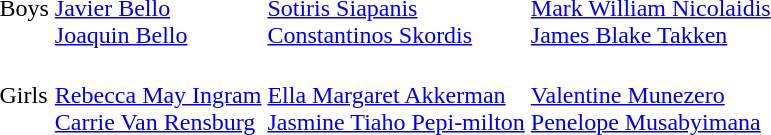<table>
<tr>
<td>Boys</td>
<td><br><a href='#'>Javier Bello</a><br><a href='#'>Joaquin Bello</a></td>
<td><br><a href='#'>Sotiris Siapanis</a><br><a href='#'>Constantinos Skordis</a></td>
<td><br><a href='#'>Mark William Nicolaidis</a><br><a href='#'>James Blake Takken</a></td>
</tr>
<tr>
<td>Girls</td>
<td><br><a href='#'>Rebecca May Ingram</a><br><a href='#'>Carrie Van Rensburg</a></td>
<td><br><a href='#'>Ella Margaret Akkerman</a><br><a href='#'>Jasmine Tiaho Pepi-milton</a></td>
<td><br><a href='#'>Valentine Munezero</a><br><a href='#'>Penelope Musabyimana</a></td>
</tr>
</table>
